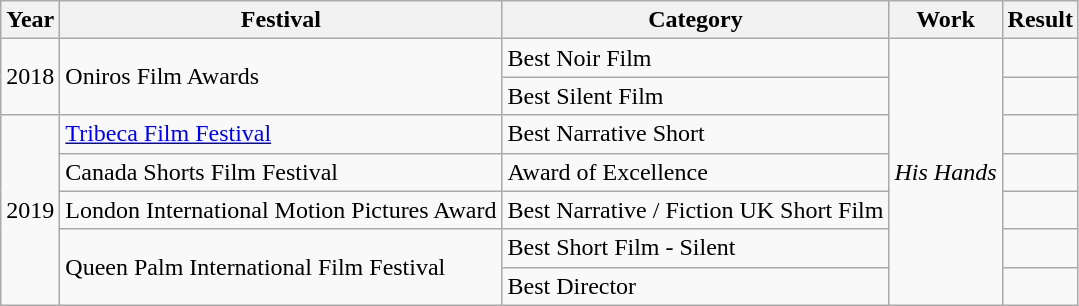<table class="wikitable sortable">
<tr>
<th>Year</th>
<th>Festival</th>
<th>Category</th>
<th>Work</th>
<th>Result</th>
</tr>
<tr>
<td rowspan="2">2018</td>
<td rowspan="2">Oniros Film Awards</td>
<td>Best Noir Film</td>
<td rowspan="7"><em>His Hands</em></td>
<td></td>
</tr>
<tr>
<td>Best Silent Film</td>
<td></td>
</tr>
<tr>
<td rowspan="5">2019</td>
<td><a href='#'>Tribeca Film Festival</a></td>
<td>Best Narrative Short</td>
<td></td>
</tr>
<tr>
<td>Canada Shorts Film Festival</td>
<td>Award of Excellence</td>
<td></td>
</tr>
<tr>
<td>London International Motion Pictures Award</td>
<td>Best Narrative / Fiction UK Short Film</td>
<td></td>
</tr>
<tr>
<td rowspan="2">Queen Palm International Film Festival</td>
<td>Best Short Film - Silent</td>
<td></td>
</tr>
<tr>
<td>Best Director</td>
<td></td>
</tr>
</table>
